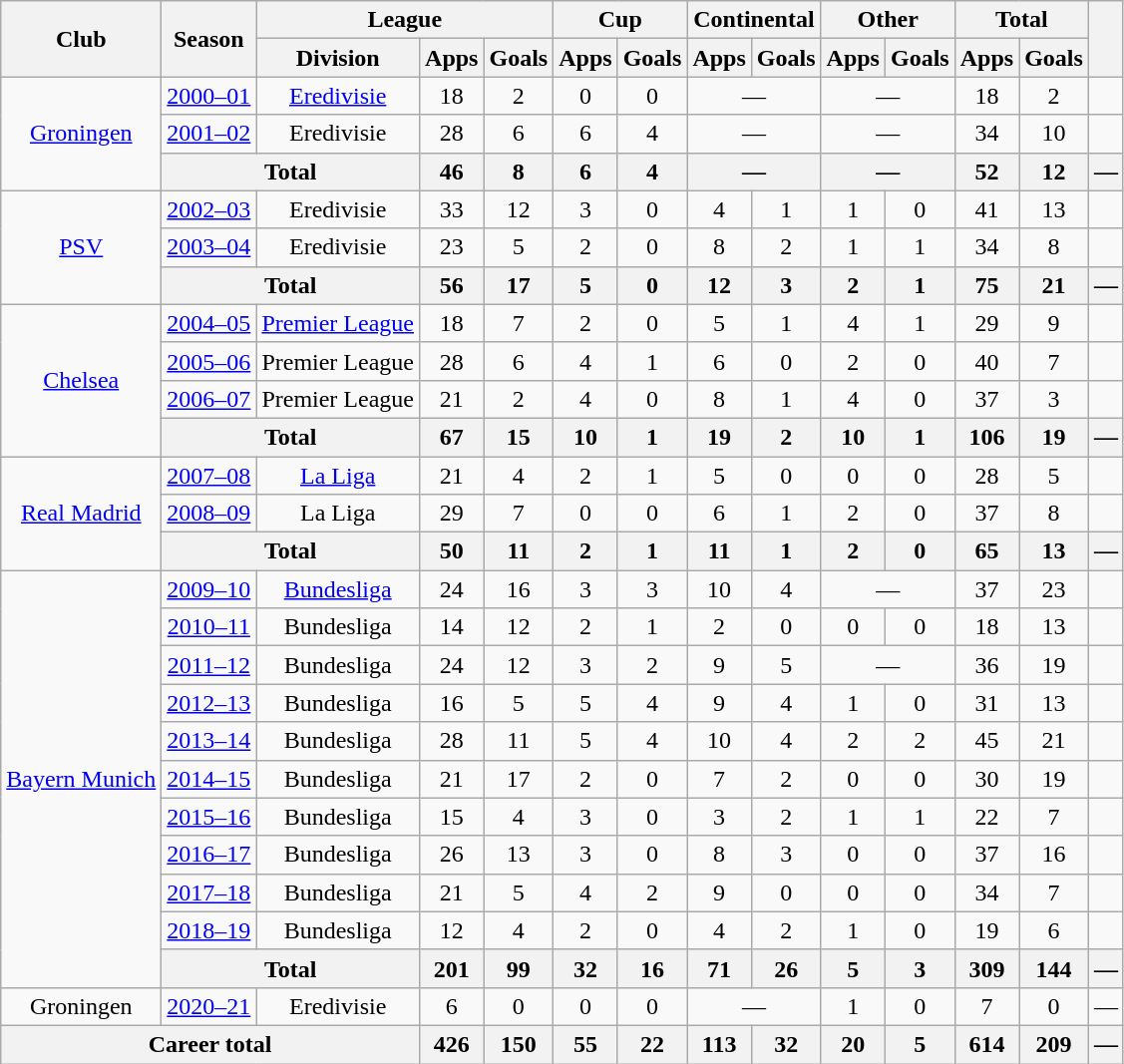<table class="wikitable" style="text-align:center">
<tr>
<th rowspan="2">Club</th>
<th rowspan="2">Season</th>
<th colspan="3">League</th>
<th colspan="2">Cup</th>
<th colspan="2">Continental</th>
<th colspan="2">Other</th>
<th colspan="2">Total</th>
<th rowspan="2"></th>
</tr>
<tr>
<th>Division</th>
<th>Apps</th>
<th>Goals</th>
<th>Apps</th>
<th>Goals</th>
<th>Apps</th>
<th>Goals</th>
<th>Apps</th>
<th>Goals</th>
<th>Apps</th>
<th>Goals</th>
</tr>
<tr>
<td rowspan="3"><a href='#'>Groningen</a></td>
<td><a href='#'>2000–01</a></td>
<td><a href='#'>Eredivisie</a></td>
<td>18</td>
<td>2</td>
<td>0</td>
<td>0</td>
<td colspan="2">—</td>
<td colspan="2">—</td>
<td>18</td>
<td>2</td>
<td></td>
</tr>
<tr>
<td><a href='#'>2001–02</a></td>
<td>Eredivisie</td>
<td>28</td>
<td>6</td>
<td>6</td>
<td>4</td>
<td colspan="2">—</td>
<td colspan="2">—</td>
<td>34</td>
<td>10</td>
<td></td>
</tr>
<tr>
<th colspan="2">Total</th>
<th>46</th>
<th>8</th>
<th>6</th>
<th>4</th>
<th colspan="2">—</th>
<th colspan="2">—</th>
<th>52</th>
<th>12</th>
<th>—</th>
</tr>
<tr>
<td rowspan="3"><a href='#'>PSV</a></td>
<td><a href='#'>2002–03</a></td>
<td>Eredivisie</td>
<td>33</td>
<td>12</td>
<td>3</td>
<td>0</td>
<td>4</td>
<td>1</td>
<td>1</td>
<td>0</td>
<td>41</td>
<td>13</td>
<td></td>
</tr>
<tr>
<td><a href='#'>2003–04</a></td>
<td>Eredivisie</td>
<td>23</td>
<td>5</td>
<td>2</td>
<td>0</td>
<td>8</td>
<td>2</td>
<td>1</td>
<td>1</td>
<td>34</td>
<td>8</td>
<td></td>
</tr>
<tr>
<th colspan="2">Total</th>
<th>56</th>
<th>17</th>
<th>5</th>
<th>0</th>
<th>12</th>
<th>3</th>
<th>2</th>
<th>1</th>
<th>75</th>
<th>21</th>
<th>—</th>
</tr>
<tr>
<td rowspan="4"><a href='#'>Chelsea</a></td>
<td><a href='#'>2004–05</a></td>
<td><a href='#'>Premier League</a></td>
<td>18</td>
<td>7</td>
<td>2</td>
<td>0</td>
<td>5</td>
<td>1</td>
<td>4</td>
<td>1</td>
<td>29</td>
<td>9</td>
<td></td>
</tr>
<tr>
<td><a href='#'>2005–06</a></td>
<td>Premier League</td>
<td>28</td>
<td>6</td>
<td>4</td>
<td>1</td>
<td>6</td>
<td>0</td>
<td>2</td>
<td>0</td>
<td>40</td>
<td>7</td>
<td></td>
</tr>
<tr>
<td><a href='#'>2006–07</a></td>
<td>Premier League</td>
<td>21</td>
<td>2</td>
<td>4</td>
<td>0</td>
<td>8</td>
<td>1</td>
<td>4</td>
<td>0</td>
<td>37</td>
<td>3</td>
<td></td>
</tr>
<tr>
<th colspan="2">Total</th>
<th>67</th>
<th>15</th>
<th>10</th>
<th>1</th>
<th>19</th>
<th>2</th>
<th>10</th>
<th>1</th>
<th>106</th>
<th>19</th>
<th>—</th>
</tr>
<tr>
<td rowspan="3"><a href='#'>Real Madrid</a></td>
<td><a href='#'>2007–08</a></td>
<td><a href='#'>La Liga</a></td>
<td>21</td>
<td>4</td>
<td>2</td>
<td>1</td>
<td>5</td>
<td>0</td>
<td>0</td>
<td>0</td>
<td>28</td>
<td>5</td>
<td></td>
</tr>
<tr>
<td><a href='#'>2008–09</a></td>
<td>La Liga</td>
<td>29</td>
<td>7</td>
<td>0</td>
<td>0</td>
<td>6</td>
<td>1</td>
<td>2</td>
<td>0</td>
<td>37</td>
<td>8</td>
<td></td>
</tr>
<tr>
<th colspan="2">Total</th>
<th>50</th>
<th>11</th>
<th>2</th>
<th>1</th>
<th>11</th>
<th>1</th>
<th>2</th>
<th>0</th>
<th>65</th>
<th>13</th>
<th>—</th>
</tr>
<tr>
<td rowspan="11"><a href='#'>Bayern Munich</a></td>
<td><a href='#'>2009–10</a></td>
<td><a href='#'>Bundesliga</a></td>
<td>24</td>
<td>16</td>
<td>3</td>
<td>3</td>
<td>10</td>
<td>4</td>
<td colspan="2">—</td>
<td>37</td>
<td>23</td>
<td></td>
</tr>
<tr>
<td><a href='#'>2010–11</a></td>
<td>Bundesliga</td>
<td>14</td>
<td>12</td>
<td>2</td>
<td>1</td>
<td>2</td>
<td>0</td>
<td>0</td>
<td>0</td>
<td>18</td>
<td>13</td>
<td></td>
</tr>
<tr>
<td><a href='#'>2011–12</a></td>
<td>Bundesliga</td>
<td>24</td>
<td>12</td>
<td>3</td>
<td>2</td>
<td>9</td>
<td>5</td>
<td colspan="2">—</td>
<td>36</td>
<td>19</td>
<td></td>
</tr>
<tr>
<td><a href='#'>2012–13</a></td>
<td>Bundesliga</td>
<td>16</td>
<td>5</td>
<td>5</td>
<td>4</td>
<td>9</td>
<td>4</td>
<td>1</td>
<td>0</td>
<td>31</td>
<td>13</td>
<td></td>
</tr>
<tr>
<td><a href='#'>2013–14</a></td>
<td>Bundesliga</td>
<td>28</td>
<td>11</td>
<td>5</td>
<td>4</td>
<td>10</td>
<td>4</td>
<td>2</td>
<td>2</td>
<td>45</td>
<td>21</td>
<td></td>
</tr>
<tr>
<td><a href='#'>2014–15</a></td>
<td>Bundesliga</td>
<td>21</td>
<td>17</td>
<td>2</td>
<td>0</td>
<td>7</td>
<td>2</td>
<td>0</td>
<td>0</td>
<td>30</td>
<td>19</td>
<td></td>
</tr>
<tr>
<td><a href='#'>2015–16</a></td>
<td>Bundesliga</td>
<td>15</td>
<td>4</td>
<td>3</td>
<td>0</td>
<td>3</td>
<td>2</td>
<td>1</td>
<td>1</td>
<td>22</td>
<td>7</td>
<td></td>
</tr>
<tr>
<td><a href='#'>2016–17</a></td>
<td>Bundesliga</td>
<td>26</td>
<td>13</td>
<td>3</td>
<td>0</td>
<td>8</td>
<td>3</td>
<td>0</td>
<td>0</td>
<td>37</td>
<td>16</td>
<td></td>
</tr>
<tr>
<td><a href='#'>2017–18</a></td>
<td>Bundesliga</td>
<td>21</td>
<td>5</td>
<td>4</td>
<td>2</td>
<td>9</td>
<td>0</td>
<td>0</td>
<td>0</td>
<td>34</td>
<td>7</td>
<td></td>
</tr>
<tr>
<td><a href='#'>2018–19</a></td>
<td>Bundesliga</td>
<td>12</td>
<td>4</td>
<td>2</td>
<td>0</td>
<td>4</td>
<td>2</td>
<td>1</td>
<td>0</td>
<td>19</td>
<td>6</td>
<td></td>
</tr>
<tr>
<th colspan="2">Total</th>
<th>201</th>
<th>99</th>
<th>32</th>
<th>16</th>
<th>71</th>
<th>26</th>
<th>5</th>
<th>3</th>
<th>309</th>
<th>144</th>
<th>—</th>
</tr>
<tr>
<td>Groningen</td>
<td><a href='#'>2020–21</a></td>
<td>Eredivisie</td>
<td>6</td>
<td>0</td>
<td>0</td>
<td>0</td>
<td colspan="2">—</td>
<td>1</td>
<td>0</td>
<td>7</td>
<td>0</td>
<td>—</td>
</tr>
<tr>
<th colspan="3">Career total</th>
<th>426</th>
<th>150</th>
<th>55</th>
<th>22</th>
<th>113</th>
<th>32</th>
<th>20</th>
<th>5</th>
<th>614</th>
<th>209</th>
<th>—</th>
</tr>
</table>
